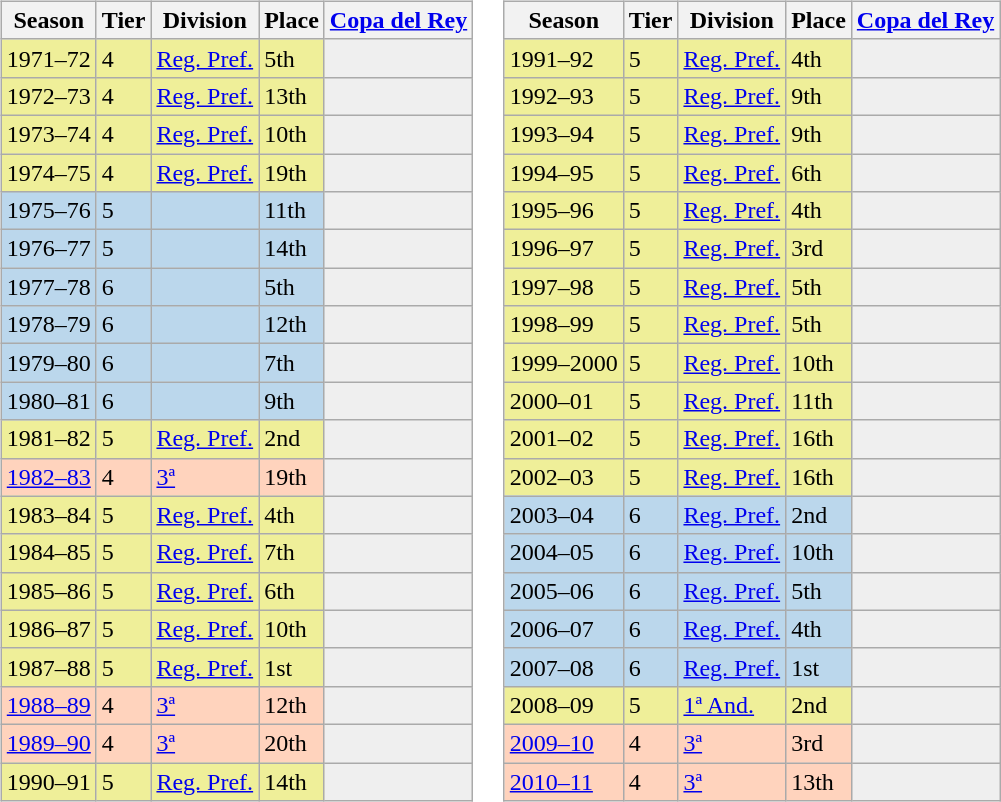<table>
<tr>
<td valign="top" width=0%><br><table class="wikitable">
<tr style="background:#f0f6fa;">
<th>Season</th>
<th>Tier</th>
<th>Division</th>
<th>Place</th>
<th><a href='#'>Copa del Rey</a></th>
</tr>
<tr>
<td style="background:#EFEF99;">1971–72</td>
<td style="background:#EFEF99;">4</td>
<td style="background:#EFEF99;"><a href='#'>Reg. Pref.</a></td>
<td style="background:#EFEF99;">5th</td>
<th style="background:#efefef;"></th>
</tr>
<tr>
<td style="background:#EFEF99;">1972–73</td>
<td style="background:#EFEF99;">4</td>
<td style="background:#EFEF99;"><a href='#'>Reg. Pref.</a></td>
<td style="background:#EFEF99;">13th</td>
<th style="background:#efefef;"></th>
</tr>
<tr>
<td style="background:#EFEF99;">1973–74</td>
<td style="background:#EFEF99;">4</td>
<td style="background:#EFEF99;"><a href='#'>Reg. Pref.</a></td>
<td style="background:#EFEF99;">10th</td>
<th style="background:#efefef;"></th>
</tr>
<tr>
<td style="background:#EFEF99;">1974–75</td>
<td style="background:#EFEF99;">4</td>
<td style="background:#EFEF99;"><a href='#'>Reg. Pref.</a></td>
<td style="background:#EFEF99;">19th</td>
<th style="background:#efefef;"></th>
</tr>
<tr>
<td style="background:#BBD7EC;">1975–76</td>
<td style="background:#BBD7EC;">5</td>
<td style="background:#BBD7EC;"></td>
<td style="background:#BBD7EC;">11th</td>
<th style="background:#efefef;"></th>
</tr>
<tr>
<td style="background:#BBD7EC;">1976–77</td>
<td style="background:#BBD7EC;">5</td>
<td style="background:#BBD7EC;"></td>
<td style="background:#BBD7EC;">14th</td>
<th style="background:#efefef;"></th>
</tr>
<tr>
<td style="background:#BBD7EC;">1977–78</td>
<td style="background:#BBD7EC;">6</td>
<td style="background:#BBD7EC;"></td>
<td style="background:#BBD7EC;">5th</td>
<th style="background:#efefef;"></th>
</tr>
<tr>
<td style="background:#BBD7EC;">1978–79</td>
<td style="background:#BBD7EC;">6</td>
<td style="background:#BBD7EC;"></td>
<td style="background:#BBD7EC;">12th</td>
<th style="background:#efefef;"></th>
</tr>
<tr>
<td style="background:#BBD7EC;">1979–80</td>
<td style="background:#BBD7EC;">6</td>
<td style="background:#BBD7EC;"></td>
<td style="background:#BBD7EC;">7th</td>
<th style="background:#efefef;"></th>
</tr>
<tr>
<td style="background:#BBD7EC;">1980–81</td>
<td style="background:#BBD7EC;">6</td>
<td style="background:#BBD7EC;"></td>
<td style="background:#BBD7EC;">9th</td>
<th style="background:#efefef;"></th>
</tr>
<tr>
<td style="background:#EFEF99;">1981–82</td>
<td style="background:#EFEF99;">5</td>
<td style="background:#EFEF99;"><a href='#'>Reg. Pref.</a></td>
<td style="background:#EFEF99;">2nd</td>
<th style="background:#efefef;"></th>
</tr>
<tr>
<td style="background:#FFD3BD;"><a href='#'>1982–83</a></td>
<td style="background:#FFD3BD;">4</td>
<td style="background:#FFD3BD;"><a href='#'>3ª</a></td>
<td style="background:#FFD3BD;">19th</td>
<td style="background:#efefef;"></td>
</tr>
<tr>
<td style="background:#EFEF99;">1983–84</td>
<td style="background:#EFEF99;">5</td>
<td style="background:#EFEF99;"><a href='#'>Reg. Pref.</a></td>
<td style="background:#EFEF99;">4th</td>
<th style="background:#efefef;"></th>
</tr>
<tr>
<td style="background:#EFEF99;">1984–85</td>
<td style="background:#EFEF99;">5</td>
<td style="background:#EFEF99;"><a href='#'>Reg. Pref.</a></td>
<td style="background:#EFEF99;">7th</td>
<th style="background:#efefef;"></th>
</tr>
<tr>
<td style="background:#EFEF99;">1985–86</td>
<td style="background:#EFEF99;">5</td>
<td style="background:#EFEF99;"><a href='#'>Reg. Pref.</a></td>
<td style="background:#EFEF99;">6th</td>
<th style="background:#efefef;"></th>
</tr>
<tr>
<td style="background:#EFEF99;">1986–87</td>
<td style="background:#EFEF99;">5</td>
<td style="background:#EFEF99;"><a href='#'>Reg. Pref.</a></td>
<td style="background:#EFEF99;">10th</td>
<th style="background:#efefef;"></th>
</tr>
<tr>
<td style="background:#EFEF99;">1987–88</td>
<td style="background:#EFEF99;">5</td>
<td style="background:#EFEF99;"><a href='#'>Reg. Pref.</a></td>
<td style="background:#EFEF99;">1st</td>
<th style="background:#efefef;"></th>
</tr>
<tr>
<td style="background:#FFD3BD;"><a href='#'>1988–89</a></td>
<td style="background:#FFD3BD;">4</td>
<td style="background:#FFD3BD;"><a href='#'>3ª</a></td>
<td style="background:#FFD3BD;">12th</td>
<td style="background:#efefef;"></td>
</tr>
<tr>
<td style="background:#FFD3BD;"><a href='#'>1989–90</a></td>
<td style="background:#FFD3BD;">4</td>
<td style="background:#FFD3BD;"><a href='#'>3ª</a></td>
<td style="background:#FFD3BD;">20th</td>
<td style="background:#efefef;"></td>
</tr>
<tr>
<td style="background:#EFEF99;">1990–91</td>
<td style="background:#EFEF99;">5</td>
<td style="background:#EFEF99;"><a href='#'>Reg. Pref.</a></td>
<td style="background:#EFEF99;">14th</td>
<th style="background:#efefef;"></th>
</tr>
</table>
</td>
<td valign="top" width=0%><br><table class="wikitable">
<tr style="background:#f0f6fa;">
<th>Season</th>
<th>Tier</th>
<th>Division</th>
<th>Place</th>
<th><a href='#'>Copa del Rey</a></th>
</tr>
<tr>
<td style="background:#EFEF99;">1991–92</td>
<td style="background:#EFEF99;">5</td>
<td style="background:#EFEF99;"><a href='#'>Reg. Pref.</a></td>
<td style="background:#EFEF99;">4th</td>
<th style="background:#efefef;"></th>
</tr>
<tr>
<td style="background:#EFEF99;">1992–93</td>
<td style="background:#EFEF99;">5</td>
<td style="background:#EFEF99;"><a href='#'>Reg. Pref.</a></td>
<td style="background:#EFEF99;">9th</td>
<th style="background:#efefef;"></th>
</tr>
<tr>
<td style="background:#EFEF99;">1993–94</td>
<td style="background:#EFEF99;">5</td>
<td style="background:#EFEF99;"><a href='#'>Reg. Pref.</a></td>
<td style="background:#EFEF99;">9th</td>
<th style="background:#efefef;"></th>
</tr>
<tr>
<td style="background:#EFEF99;">1994–95</td>
<td style="background:#EFEF99;">5</td>
<td style="background:#EFEF99;"><a href='#'>Reg. Pref.</a></td>
<td style="background:#EFEF99;">6th</td>
<th style="background:#efefef;"></th>
</tr>
<tr>
<td style="background:#EFEF99;">1995–96</td>
<td style="background:#EFEF99;">5</td>
<td style="background:#EFEF99;"><a href='#'>Reg. Pref.</a></td>
<td style="background:#EFEF99;">4th</td>
<th style="background:#efefef;"></th>
</tr>
<tr>
<td style="background:#EFEF99;">1996–97</td>
<td style="background:#EFEF99;">5</td>
<td style="background:#EFEF99;"><a href='#'>Reg. Pref.</a></td>
<td style="background:#EFEF99;">3rd</td>
<th style="background:#efefef;"></th>
</tr>
<tr>
<td style="background:#EFEF99;">1997–98</td>
<td style="background:#EFEF99;">5</td>
<td style="background:#EFEF99;"><a href='#'>Reg. Pref.</a></td>
<td style="background:#EFEF99;">5th</td>
<th style="background:#efefef;"></th>
</tr>
<tr>
<td style="background:#EFEF99;">1998–99</td>
<td style="background:#EFEF99;">5</td>
<td style="background:#EFEF99;"><a href='#'>Reg. Pref.</a></td>
<td style="background:#EFEF99;">5th</td>
<th style="background:#efefef;"></th>
</tr>
<tr>
<td style="background:#EFEF99;">1999–2000</td>
<td style="background:#EFEF99;">5</td>
<td style="background:#EFEF99;"><a href='#'>Reg. Pref.</a></td>
<td style="background:#EFEF99;">10th</td>
<th style="background:#efefef;"></th>
</tr>
<tr>
<td style="background:#EFEF99;">2000–01</td>
<td style="background:#EFEF99;">5</td>
<td style="background:#EFEF99;"><a href='#'>Reg. Pref.</a></td>
<td style="background:#EFEF99;">11th</td>
<th style="background:#efefef;"></th>
</tr>
<tr>
<td style="background:#EFEF99;">2001–02</td>
<td style="background:#EFEF99;">5</td>
<td style="background:#EFEF99;"><a href='#'>Reg. Pref.</a></td>
<td style="background:#EFEF99;">16th</td>
<th style="background:#efefef;"></th>
</tr>
<tr>
<td style="background:#EFEF99;">2002–03</td>
<td style="background:#EFEF99;">5</td>
<td style="background:#EFEF99;"><a href='#'>Reg. Pref.</a></td>
<td style="background:#EFEF99;">16th</td>
<th style="background:#efefef;"></th>
</tr>
<tr>
<td style="background:#BBD7EC;">2003–04</td>
<td style="background:#BBD7EC;">6</td>
<td style="background:#BBD7EC;"><a href='#'>Reg. Pref.</a></td>
<td style="background:#BBD7EC;">2nd</td>
<th style="background:#efefef;"></th>
</tr>
<tr>
<td style="background:#BBD7EC;">2004–05</td>
<td style="background:#BBD7EC;">6</td>
<td style="background:#BBD7EC;"><a href='#'>Reg. Pref.</a></td>
<td style="background:#BBD7EC;">10th</td>
<th style="background:#efefef;"></th>
</tr>
<tr>
<td style="background:#BBD7EC;">2005–06</td>
<td style="background:#BBD7EC;">6</td>
<td style="background:#BBD7EC;"><a href='#'>Reg. Pref.</a></td>
<td style="background:#BBD7EC;">5th</td>
<th style="background:#efefef;"></th>
</tr>
<tr>
<td style="background:#BBD7EC;">2006–07</td>
<td style="background:#BBD7EC;">6</td>
<td style="background:#BBD7EC;"><a href='#'>Reg. Pref.</a></td>
<td style="background:#BBD7EC;">4th</td>
<th style="background:#efefef;"></th>
</tr>
<tr>
<td style="background:#BBD7EC;">2007–08</td>
<td style="background:#BBD7EC;">6</td>
<td style="background:#BBD7EC;"><a href='#'>Reg. Pref.</a></td>
<td style="background:#BBD7EC;">1st</td>
<th style="background:#efefef;"></th>
</tr>
<tr>
<td style="background:#EFEF99;">2008–09</td>
<td style="background:#EFEF99;">5</td>
<td style="background:#EFEF99;"><a href='#'>1ª And.</a></td>
<td style="background:#EFEF99;">2nd</td>
<th style="background:#efefef;"></th>
</tr>
<tr>
<td style="background:#FFD3BD;"><a href='#'>2009–10</a></td>
<td style="background:#FFD3BD;">4</td>
<td style="background:#FFD3BD;"><a href='#'>3ª</a></td>
<td style="background:#FFD3BD;">3rd</td>
<td style="background:#efefef;"></td>
</tr>
<tr>
<td style="background:#FFD3BD;"><a href='#'>2010–11</a></td>
<td style="background:#FFD3BD;">4</td>
<td style="background:#FFD3BD;"><a href='#'>3ª</a></td>
<td style="background:#FFD3BD;">13th</td>
<td style="background:#efefef;"></td>
</tr>
</table>
</td>
</tr>
</table>
